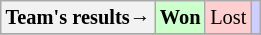<table style="margin-right:0; font-size:85%" class="wikitable">
<tr>
<th>Team's results→</th>
<td style="background-color:#cfc;"><strong>Won</strong></td>
<td style="background-color:#FFCFCF;">Lost</td>
<td style="background-color:#CFCFFF;"><em></em></td>
</tr>
<tr>
</tr>
</table>
